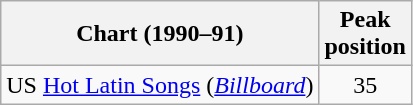<table class="wikitable sortable">
<tr>
<th>Chart (1990–91)</th>
<th>Peak<br>position</th>
</tr>
<tr>
<td>US <a href='#'>Hot Latin Songs</a> (<a href='#'><em>Billboard</em></a>)</td>
<td align="center">35</td>
</tr>
</table>
